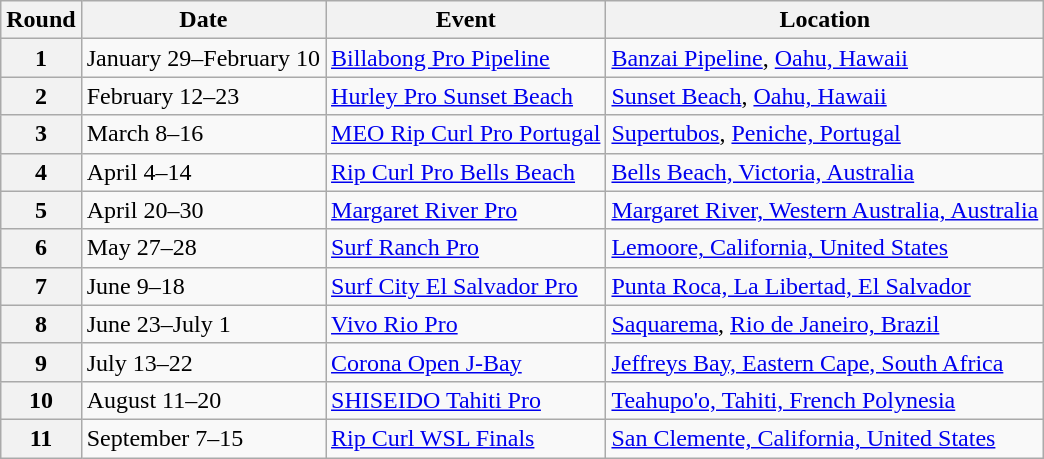<table class="wikitable">
<tr>
<th>Round</th>
<th>Date</th>
<th>Event</th>
<th>Location</th>
</tr>
<tr>
<th>1</th>
<td>January 29–February 10</td>
<td> <a href='#'>Billabong Pro Pipeline</a></td>
<td><a href='#'>Banzai Pipeline</a>, <a href='#'>Oahu, Hawaii</a></td>
</tr>
<tr>
<th>2</th>
<td>February 12–23</td>
<td> <a href='#'>Hurley Pro Sunset Beach</a></td>
<td><a href='#'>Sunset Beach</a>, <a href='#'>Oahu, Hawaii</a></td>
</tr>
<tr>
<th>3</th>
<td>March 8–16</td>
<td> <a href='#'>MEO Rip Curl Pro Portugal</a></td>
<td><a href='#'>Supertubos</a>, <a href='#'>Peniche, Portugal</a></td>
</tr>
<tr>
<th>4</th>
<td>April 4–14</td>
<td> <a href='#'>Rip Curl Pro Bells Beach</a></td>
<td><a href='#'>Bells Beach, Victoria, Australia</a></td>
</tr>
<tr>
<th>5</th>
<td>April 20–30</td>
<td> <a href='#'>Margaret River Pro</a></td>
<td><a href='#'>Margaret River, Western Australia, Australia</a></td>
</tr>
<tr>
<th>6</th>
<td>May 27–28</td>
<td> <a href='#'>Surf Ranch Pro</a></td>
<td><a href='#'>Lemoore, California, United States</a></td>
</tr>
<tr>
<th>7</th>
<td>June 9–18</td>
<td> <a href='#'>Surf City El Salvador Pro</a></td>
<td><a href='#'>Punta Roca, La Libertad, El Salvador</a></td>
</tr>
<tr>
<th>8</th>
<td>June 23–July 1</td>
<td> <a href='#'>Vivo Rio Pro</a></td>
<td><a href='#'>Saquarema</a>, <a href='#'>Rio de Janeiro, Brazil</a></td>
</tr>
<tr>
<th>9</th>
<td>July 13–22</td>
<td> <a href='#'>Corona Open J-Bay</a></td>
<td><a href='#'>Jeffreys Bay, Eastern Cape, South Africa</a></td>
</tr>
<tr>
<th>10</th>
<td>August 11–20</td>
<td> <a href='#'>SHISEIDO Tahiti Pro</a></td>
<td><a href='#'>Teahupo'o, Tahiti, French Polynesia</a></td>
</tr>
<tr>
<th>11</th>
<td>September 7–15</td>
<td> <a href='#'>Rip Curl WSL Finals</a></td>
<td><a href='#'>San Clemente, California, United States</a></td>
</tr>
</table>
